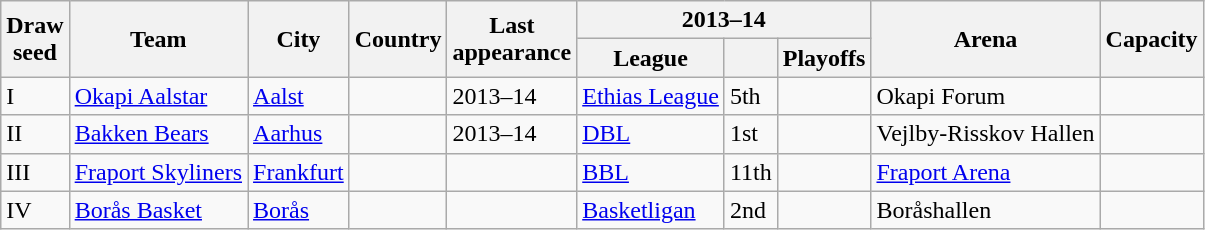<table class="wikitable sortable">
<tr>
<th rowspan=2>Draw <br> seed</th>
<th rowspan=2>Team</th>
<th rowspan=2>City</th>
<th rowspan=2>Country</th>
<th rowspan=2>Last <br> appearance</th>
<th colspan=3>2013–14</th>
<th rowspan=2>Arena</th>
<th rowspan=2>Capacity</th>
</tr>
<tr>
<th>League</th>
<th></th>
<th>Playoffs</th>
</tr>
<tr>
<td><div>I</div></td>
<td><a href='#'>Okapi Aalstar</a></td>
<td><a href='#'>Aalst</a></td>
<td></td>
<td><div>2013–14</div></td>
<td><a href='#'>Ethias League</a></td>
<td><div>5th</div></td>
<td><div></div></td>
<td>Okapi Forum</td>
<td><div></div></td>
</tr>
<tr>
<td><div>II</div></td>
<td><a href='#'>Bakken Bears</a></td>
<td><a href='#'>Aarhus</a></td>
<td></td>
<td><div>2013–14</div></td>
<td><a href='#'>DBL</a></td>
<td><div>1st</div></td>
<td><div></div></td>
<td>Vejlby-Risskov Hallen</td>
<td><div></div></td>
</tr>
<tr>
<td><div>III</div></td>
<td><a href='#'>Fraport Skyliners</a></td>
<td><a href='#'>Frankfurt</a></td>
<td></td>
<td></td>
<td><a href='#'>BBL</a></td>
<td><div>11th</div></td>
<td></td>
<td><a href='#'>Fraport Arena</a></td>
<td><div></div></td>
</tr>
<tr>
<td><div>IV</div></td>
<td><a href='#'>Borås Basket</a></td>
<td><a href='#'>Borås</a></td>
<td></td>
<td></td>
<td><a href='#'>Basketligan</a></td>
<td><div>2nd</div></td>
<td><div></div></td>
<td>Boråshallen</td>
<td><div></div></td>
</tr>
</table>
